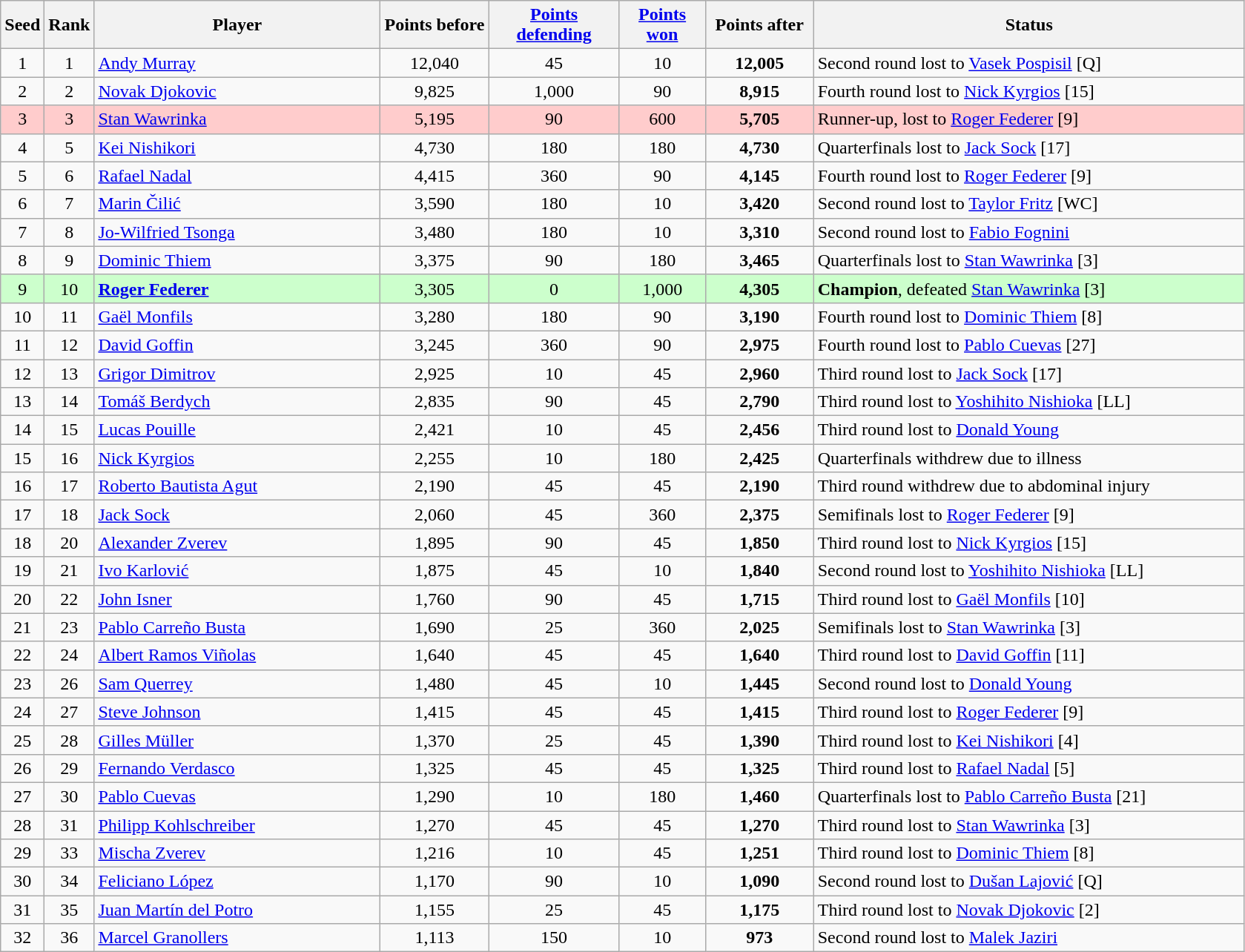<table class="wikitable sortable">
<tr>
<th style="width:30px;">Seed</th>
<th style="width:30px;">Rank</th>
<th style="width:250px;">Player</th>
<th style="width:90px;">Points before</th>
<th style="width:110px;"><a href='#'>Points defending</a></th>
<th style="width:70px;"><a href='#'>Points won</a></th>
<th style="width:90px;">Points after</th>
<th style="width:380px;">Status</th>
</tr>
<tr>
<td style="text-align:center;">1</td>
<td style="text-align:center;">1</td>
<td> <a href='#'>Andy Murray</a></td>
<td style="text-align:center;">12,040</td>
<td style="text-align:center;">45</td>
<td style="text-align:center;">10</td>
<td style="text-align:center;"><strong>12,005</strong></td>
<td>Second round lost to  <a href='#'>Vasek Pospisil</a> [Q]</td>
</tr>
<tr>
<td style="text-align:center;">2</td>
<td style="text-align:center;">2</td>
<td> <a href='#'>Novak Djokovic</a></td>
<td style="text-align:center;">9,825</td>
<td style="text-align:center;">1,000</td>
<td style="text-align:center;">90</td>
<td style="text-align:center;"><strong>8,915</strong></td>
<td>Fourth round lost to  <a href='#'>Nick Kyrgios</a> [15]</td>
</tr>
<tr style="background:#fcc;">
<td style="text-align:center;">3</td>
<td style="text-align:center;">3</td>
<td> <a href='#'>Stan Wawrinka</a></td>
<td style="text-align:center;">5,195</td>
<td style="text-align:center;">90</td>
<td style="text-align:center;">600</td>
<td style="text-align:center;"><strong>5,705</strong></td>
<td>Runner-up, lost to  <a href='#'>Roger Federer</a> [9]</td>
</tr>
<tr>
<td style="text-align:center;">4</td>
<td style="text-align:center;">5</td>
<td> <a href='#'>Kei Nishikori</a></td>
<td style="text-align:center;">4,730</td>
<td style="text-align:center;">180</td>
<td style="text-align:center;">180</td>
<td style="text-align:center;"><strong>4,730</strong></td>
<td>Quarterfinals lost to  <a href='#'>Jack Sock</a> [17]</td>
</tr>
<tr>
<td style="text-align:center;">5</td>
<td style="text-align:center;">6</td>
<td> <a href='#'>Rafael Nadal</a></td>
<td style="text-align:center;">4,415</td>
<td style="text-align:center;">360</td>
<td style="text-align:center;">90</td>
<td style="text-align:center;"><strong>4,145</strong></td>
<td>Fourth round lost to  <a href='#'>Roger Federer</a> [9]</td>
</tr>
<tr>
<td style="text-align:center;">6</td>
<td style="text-align:center;">7</td>
<td> <a href='#'>Marin Čilić</a></td>
<td style="text-align:center;">3,590</td>
<td style="text-align:center;">180</td>
<td style="text-align:center;">10</td>
<td style="text-align:center;"><strong>3,420</strong></td>
<td>Second round lost to  <a href='#'>Taylor Fritz</a> [WC]</td>
</tr>
<tr>
<td style="text-align:center;">7</td>
<td style="text-align:center;">8</td>
<td> <a href='#'>Jo-Wilfried Tsonga</a></td>
<td style="text-align:center;">3,480</td>
<td style="text-align:center;">180</td>
<td style="text-align:center;">10</td>
<td style="text-align:center;"><strong>3,310</strong></td>
<td>Second round lost to  <a href='#'>Fabio Fognini</a></td>
</tr>
<tr>
<td style="text-align:center;">8</td>
<td style="text-align:center;">9</td>
<td> <a href='#'>Dominic Thiem</a></td>
<td style="text-align:center;">3,375</td>
<td style="text-align:center;">90</td>
<td style="text-align:center;">180</td>
<td style="text-align:center;"><strong>3,465</strong></td>
<td>Quarterfinals lost to  <a href='#'>Stan Wawrinka</a> [3]</td>
</tr>
<tr style="background:#cfc;">
<td style="text-align:center;">9</td>
<td style="text-align:center;">10</td>
<td><strong> <a href='#'>Roger Federer</a></strong></td>
<td style="text-align:center;">3,305</td>
<td style="text-align:center;">0</td>
<td style="text-align:center;">1,000</td>
<td style="text-align:center;"><strong>4,305</strong></td>
<td><strong>Champion</strong>, defeated  <a href='#'>Stan Wawrinka</a> [3]</td>
</tr>
<tr>
<td style="text-align:center;">10</td>
<td style="text-align:center;">11</td>
<td> <a href='#'>Gaël Monfils</a></td>
<td style="text-align:center;">3,280</td>
<td style="text-align:center;">180</td>
<td style="text-align:center;">90</td>
<td style="text-align:center;"><strong>3,190</strong></td>
<td>Fourth round lost to  <a href='#'>Dominic Thiem</a> [8]</td>
</tr>
<tr>
<td style="text-align:center;">11</td>
<td style="text-align:center;">12</td>
<td> <a href='#'>David Goffin</a></td>
<td style="text-align:center;">3,245</td>
<td style="text-align:center;">360</td>
<td style="text-align:center;">90</td>
<td style="text-align:center;"><strong>2,975</strong></td>
<td>Fourth round lost to  <a href='#'>Pablo Cuevas</a> [27]</td>
</tr>
<tr>
<td style="text-align:center;">12</td>
<td style="text-align:center;">13</td>
<td> <a href='#'>Grigor Dimitrov</a></td>
<td style="text-align:center;">2,925</td>
<td style="text-align:center;">10</td>
<td style="text-align:center;">45</td>
<td style="text-align:center;"><strong>2,960</strong></td>
<td>Third round lost to  <a href='#'>Jack Sock</a> [17]</td>
</tr>
<tr>
<td style="text-align:center;">13</td>
<td style="text-align:center;">14</td>
<td> <a href='#'>Tomáš Berdych</a></td>
<td style="text-align:center;">2,835</td>
<td style="text-align:center;">90</td>
<td style="text-align:center;">45</td>
<td style="text-align:center;"><strong>2,790</strong></td>
<td>Third round lost to  <a href='#'>Yoshihito Nishioka</a> [LL]</td>
</tr>
<tr>
<td style="text-align:center;">14</td>
<td style="text-align:center;">15</td>
<td> <a href='#'>Lucas Pouille</a></td>
<td style="text-align:center;">2,421</td>
<td style="text-align:center;">10</td>
<td style="text-align:center;">45</td>
<td style="text-align:center;"><strong>2,456</strong></td>
<td>Third round lost to  <a href='#'>Donald Young</a></td>
</tr>
<tr>
<td style="text-align:center;">15</td>
<td style="text-align:center;">16</td>
<td> <a href='#'>Nick Kyrgios</a></td>
<td style="text-align:center;">2,255</td>
<td style="text-align:center;">10</td>
<td style="text-align:center;">180</td>
<td style="text-align:center;"><strong>2,425</strong></td>
<td>Quarterfinals withdrew due to illness</td>
</tr>
<tr>
<td style="text-align:center;">16</td>
<td style="text-align:center;">17</td>
<td> <a href='#'>Roberto Bautista Agut</a></td>
<td style="text-align:center;">2,190</td>
<td style="text-align:center;">45</td>
<td style="text-align:center;">45</td>
<td style="text-align:center;"><strong>2,190</strong></td>
<td>Third round withdrew due to abdominal injury</td>
</tr>
<tr>
<td style="text-align:center;">17</td>
<td style="text-align:center;">18</td>
<td> <a href='#'>Jack Sock</a></td>
<td style="text-align:center;">2,060</td>
<td style="text-align:center;">45</td>
<td style="text-align:center;">360</td>
<td style="text-align:center;"><strong>2,375</strong></td>
<td>Semifinals lost to  <a href='#'>Roger Federer</a> [9]</td>
</tr>
<tr>
<td style="text-align:center;">18</td>
<td style="text-align:center;">20</td>
<td> <a href='#'>Alexander Zverev</a></td>
<td style="text-align:center;">1,895</td>
<td style="text-align:center;">90</td>
<td style="text-align:center;">45</td>
<td style="text-align:center;"><strong>1,850</strong></td>
<td>Third round lost to  <a href='#'>Nick Kyrgios</a> [15]</td>
</tr>
<tr>
<td style="text-align:center;">19</td>
<td style="text-align:center;">21</td>
<td> <a href='#'>Ivo Karlović</a></td>
<td style="text-align:center;">1,875</td>
<td style="text-align:center;">45</td>
<td style="text-align:center;">10</td>
<td style="text-align:center;"><strong>1,840</strong></td>
<td>Second round lost to  <a href='#'>Yoshihito Nishioka</a> [LL]</td>
</tr>
<tr>
<td style="text-align:center;">20</td>
<td style="text-align:center;">22</td>
<td> <a href='#'>John Isner</a></td>
<td style="text-align:center;">1,760</td>
<td style="text-align:center;">90</td>
<td style="text-align:center;">45</td>
<td style="text-align:center;"><strong>1,715</strong></td>
<td>Third round lost to  <a href='#'>Gaël Monfils</a> [10]</td>
</tr>
<tr>
<td style="text-align:center;">21</td>
<td style="text-align:center;">23</td>
<td> <a href='#'>Pablo Carreño Busta</a></td>
<td style="text-align:center;">1,690</td>
<td style="text-align:center;">25</td>
<td style="text-align:center;">360</td>
<td style="text-align:center;"><strong>2,025</strong></td>
<td>Semifinals lost to  <a href='#'>Stan Wawrinka</a> [3]</td>
</tr>
<tr>
<td style="text-align:center;">22</td>
<td style="text-align:center;">24</td>
<td> <a href='#'>Albert Ramos Viñolas</a></td>
<td style="text-align:center;">1,640</td>
<td style="text-align:center;">45</td>
<td style="text-align:center;">45</td>
<td style="text-align:center;"><strong>1,640</strong></td>
<td>Third round lost to  <a href='#'>David Goffin</a> [11]</td>
</tr>
<tr>
<td style="text-align:center;">23</td>
<td style="text-align:center;">26</td>
<td> <a href='#'>Sam Querrey</a></td>
<td style="text-align:center;">1,480</td>
<td style="text-align:center;">45</td>
<td style="text-align:center;">10</td>
<td style="text-align:center;"><strong>1,445</strong></td>
<td>Second round lost to  <a href='#'>Donald Young</a></td>
</tr>
<tr>
<td style="text-align:center;">24</td>
<td style="text-align:center;">27</td>
<td> <a href='#'>Steve Johnson</a></td>
<td style="text-align:center;">1,415</td>
<td style="text-align:center;">45</td>
<td style="text-align:center;">45</td>
<td style="text-align:center;"><strong>1,415</strong></td>
<td>Third round lost to  <a href='#'>Roger Federer</a> [9]</td>
</tr>
<tr>
<td style="text-align:center;">25</td>
<td style="text-align:center;">28</td>
<td> <a href='#'>Gilles Müller</a></td>
<td style="text-align:center;">1,370</td>
<td style="text-align:center;">25</td>
<td style="text-align:center;">45</td>
<td style="text-align:center;"><strong>1,390</strong></td>
<td>Third round lost to  <a href='#'>Kei Nishikori</a> [4]</td>
</tr>
<tr>
<td style="text-align:center;">26</td>
<td style="text-align:center;">29</td>
<td> <a href='#'>Fernando Verdasco</a></td>
<td style="text-align:center;">1,325</td>
<td style="text-align:center;">45</td>
<td style="text-align:center;">45</td>
<td style="text-align:center;"><strong>1,325</strong></td>
<td>Third round lost to  <a href='#'>Rafael Nadal</a> [5]</td>
</tr>
<tr>
<td style="text-align:center;">27</td>
<td style="text-align:center;">30</td>
<td> <a href='#'>Pablo Cuevas</a></td>
<td style="text-align:center;">1,290</td>
<td style="text-align:center;">10</td>
<td style="text-align:center;">180</td>
<td style="text-align:center;"><strong>1,460</strong></td>
<td>Quarterfinals lost to  <a href='#'>Pablo Carreño Busta</a> [21]</td>
</tr>
<tr>
<td style="text-align:center;">28</td>
<td style="text-align:center;">31</td>
<td> <a href='#'>Philipp Kohlschreiber</a></td>
<td style="text-align:center;">1,270</td>
<td style="text-align:center;">45</td>
<td style="text-align:center;">45</td>
<td style="text-align:center;"><strong>1,270</strong></td>
<td>Third round lost to  <a href='#'>Stan Wawrinka</a> [3]</td>
</tr>
<tr>
<td style="text-align:center;">29</td>
<td style="text-align:center;">33</td>
<td> <a href='#'>Mischa Zverev</a></td>
<td style="text-align:center;">1,216</td>
<td style="text-align:center;">10</td>
<td style="text-align:center;">45</td>
<td style="text-align:center;"><strong>1,251</strong></td>
<td>Third round lost to  <a href='#'>Dominic Thiem</a> [8]</td>
</tr>
<tr>
<td style="text-align:center;">30</td>
<td style="text-align:center;">34</td>
<td> <a href='#'>Feliciano López</a></td>
<td style="text-align:center;">1,170</td>
<td style="text-align:center;">90</td>
<td style="text-align:center;">10</td>
<td style="text-align:center;"><strong>1,090</strong></td>
<td>Second round lost to  <a href='#'>Dušan Lajović</a> [Q]</td>
</tr>
<tr>
<td style="text-align:center;">31</td>
<td style="text-align:center;">35</td>
<td> <a href='#'>Juan Martín del Potro</a></td>
<td style="text-align:center;">1,155</td>
<td style="text-align:center;">25</td>
<td style="text-align:center;">45</td>
<td style="text-align:center;"><strong>1,175</strong></td>
<td>Third round lost to  <a href='#'>Novak Djokovic</a> [2]</td>
</tr>
<tr>
<td style="text-align:center;">32</td>
<td style="text-align:center;">36</td>
<td> <a href='#'>Marcel Granollers</a></td>
<td style="text-align:center;">1,113</td>
<td style="text-align:center;">150</td>
<td style="text-align:center;">10</td>
<td style="text-align:center;"><strong>973</strong></td>
<td>Second round lost to  <a href='#'>Malek Jaziri</a></td>
</tr>
</table>
